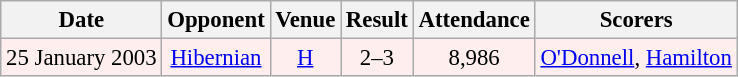<table class="wikitable sortable" style="font-size:95%; text-align:center">
<tr>
<th>Date</th>
<th>Opponent</th>
<th>Venue</th>
<th>Result</th>
<th>Attendance</th>
<th>Scorers</th>
</tr>
<tr bgcolor = "#FFEEEE">
<td>25 January 2003</td>
<td><a href='#'>Hibernian</a></td>
<td><a href='#'>H</a></td>
<td>2–3</td>
<td>8,986</td>
<td><a href='#'>O'Donnell</a>, <a href='#'>Hamilton</a></td>
</tr>
</table>
